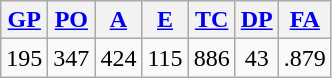<table class="wikitable">
<tr>
<th><a href='#'>GP</a></th>
<th><a href='#'>PO</a></th>
<th><a href='#'>A</a></th>
<th><a href='#'>E</a></th>
<th><a href='#'>TC</a></th>
<th><a href='#'>DP</a></th>
<th><a href='#'>FA</a></th>
</tr>
<tr align=center>
<td>195</td>
<td>347</td>
<td>424</td>
<td>115</td>
<td>886</td>
<td>43</td>
<td>.879</td>
</tr>
</table>
